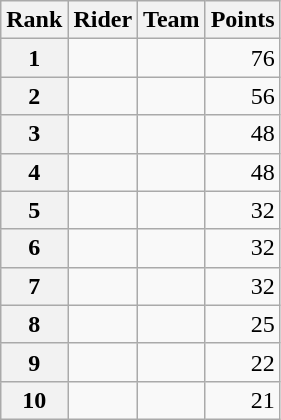<table class="wikitable" margin-bottom:0;">
<tr>
<th scope="col">Rank</th>
<th scope="col">Rider</th>
<th scope="col">Team</th>
<th scope="col">Points</th>
</tr>
<tr>
<th scope="row">1</th>
<td> </td>
<td></td>
<td align="right">76</td>
</tr>
<tr>
<th scope="row">2</th>
<td> </td>
<td></td>
<td align="right">56</td>
</tr>
<tr>
<th scope="row">3</th>
<td> </td>
<td></td>
<td align="right">48</td>
</tr>
<tr>
<th scope="row">4</th>
<td></td>
<td></td>
<td align="right">48</td>
</tr>
<tr>
<th scope="row">5</th>
<td></td>
<td></td>
<td align="right">32</td>
</tr>
<tr>
<th scope="row">6</th>
<td></td>
<td></td>
<td align="right">32</td>
</tr>
<tr>
<th scope="row">7</th>
<td></td>
<td></td>
<td align="right">32</td>
</tr>
<tr>
<th scope="row">8</th>
<td></td>
<td></td>
<td align="right">25</td>
</tr>
<tr>
<th scope="row">9</th>
<td></td>
<td></td>
<td align="right">22</td>
</tr>
<tr>
<th scope="row">10</th>
<td></td>
<td></td>
<td align="right">21</td>
</tr>
</table>
